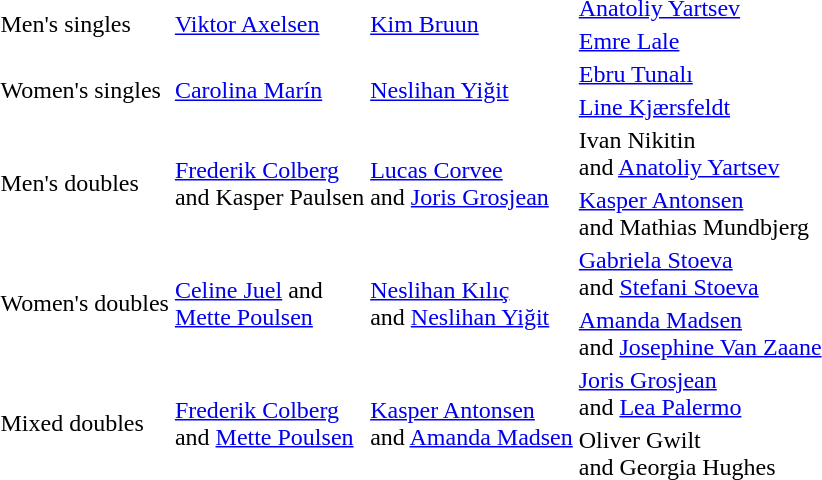<table>
<tr>
<td rowspan=2>Men's singles</td>
<td rowspan=2> <a href='#'>Viktor Axelsen</a></td>
<td rowspan=2> <a href='#'>Kim Bruun</a></td>
<td> <a href='#'>Anatoliy Yartsev</a></td>
</tr>
<tr>
<td> <a href='#'>Emre Lale</a></td>
</tr>
<tr>
<td rowspan=2>Women's singles</td>
<td rowspan=2> <a href='#'>Carolina Marín</a></td>
<td rowspan=2> <a href='#'>Neslihan Yiğit</a></td>
<td> <a href='#'>Ebru Tunalı</a></td>
</tr>
<tr>
<td> <a href='#'>Line Kjærsfeldt</a></td>
</tr>
<tr>
<td rowspan=2>Men's doubles</td>
<td rowspan=2> <a href='#'>Frederik Colberg</a><br>and Kasper Paulsen</td>
<td rowspan=2> <a href='#'>Lucas Corvee</a><br>and <a href='#'>Joris Grosjean</a></td>
<td> Ivan Nikitin<br>and <a href='#'>Anatoliy Yartsev</a></td>
</tr>
<tr>
<td> <a href='#'>Kasper Antonsen</a><br>and Mathias Mundbjerg</td>
</tr>
<tr>
<td rowspan=2>Women's doubles</td>
<td rowspan=2> <a href='#'>Celine Juel</a> and<br><a href='#'>Mette Poulsen</a></td>
<td rowspan=2> <a href='#'>Neslihan Kılıç</a><br>and <a href='#'>Neslihan Yiğit</a></td>
<td> <a href='#'>Gabriela Stoeva</a><br>and <a href='#'>Stefani Stoeva</a></td>
</tr>
<tr>
<td> <a href='#'>Amanda Madsen</a><br>and <a href='#'>Josephine Van Zaane</a></td>
</tr>
<tr>
<td rowspan=2>Mixed doubles</td>
<td rowspan=2> <a href='#'>Frederik Colberg</a><br>and <a href='#'>Mette Poulsen</a></td>
<td rowspan=2> <a href='#'>Kasper Antonsen</a><br>and <a href='#'>Amanda Madsen</a></td>
<td> <a href='#'>Joris Grosjean</a><br>and <a href='#'>Lea Palermo</a></td>
</tr>
<tr>
<td> Oliver Gwilt<br>and Georgia Hughes</td>
</tr>
</table>
